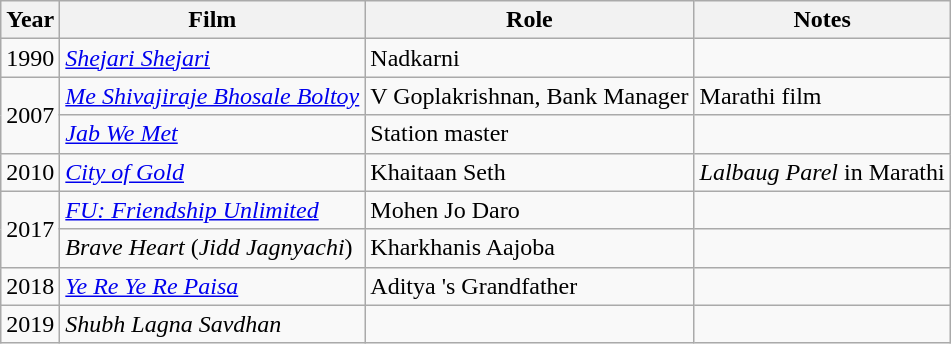<table class="wikitable sortable">
<tr>
<th>Year</th>
<th>Film</th>
<th>Role</th>
<th>Notes</th>
</tr>
<tr>
<td>1990</td>
<td><em><a href='#'>Shejari Shejari</a></em></td>
<td>Nadkarni</td>
<td></td>
</tr>
<tr>
<td Rowspan = "2">2007</td>
<td><em><a href='#'>Me Shivajiraje Bhosale Boltoy</a></em></td>
<td>V Goplakrishnan, Bank Manager</td>
<td>Marathi film</td>
</tr>
<tr>
<td><em><a href='#'>Jab We Met</a></em></td>
<td>Station master</td>
<td></td>
</tr>
<tr>
<td>2010</td>
<td><em><a href='#'>City of Gold</a></em></td>
<td>Khaitaan Seth</td>
<td><em>Lalbaug Parel</em> in  Marathi</td>
</tr>
<tr>
<td rowspan="2">2017</td>
<td><em><a href='#'>FU: Friendship Unlimited</a> </em></td>
<td>Mohen Jo Daro</td>
<td></td>
</tr>
<tr>
<td><em>Brave Heart</em> (<em>Jidd Jagnyachi</em>)</td>
<td>Kharkhanis Aajoba</td>
<td></td>
</tr>
<tr>
<td>2018</td>
<td><em><a href='#'>Ye Re Ye Re Paisa</a></em></td>
<td>Aditya 's Grandfather</td>
<td></td>
</tr>
<tr>
<td>2019</td>
<td><em>Shubh Lagna Savdhan</em></td>
<td></td>
<td></td>
</tr>
</table>
